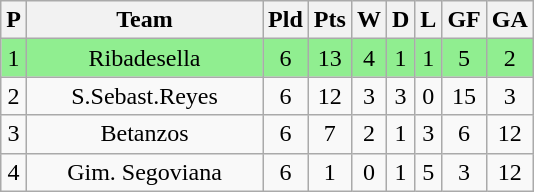<table class="wikitable sortable" style="text-align: center;">
<tr>
<th align="center">P</th>
<th width=150>Team</th>
<th align="center">Pld</th>
<th align="center">Pts</th>
<th align="center">W</th>
<th align="center">D</th>
<th align="center">L</th>
<th align="center">GF</th>
<th align="center">GA</th>
</tr>
<tr align=center style="background:#90EE90;">
<td>1</td>
<td>Ribadesella</td>
<td>6</td>
<td>13</td>
<td>4</td>
<td>1</td>
<td>1</td>
<td>5</td>
<td>2</td>
</tr>
<tr>
<td>2</td>
<td>S.Sebast.Reyes</td>
<td>6</td>
<td>12</td>
<td>3</td>
<td>3</td>
<td>0</td>
<td>15</td>
<td>3</td>
</tr>
<tr>
<td>3</td>
<td>Betanzos</td>
<td>6</td>
<td>7</td>
<td>2</td>
<td>1</td>
<td>3</td>
<td>6</td>
<td>12</td>
</tr>
<tr>
<td>4</td>
<td>Gim. Segoviana</td>
<td>6</td>
<td>1</td>
<td>0</td>
<td>1</td>
<td>5</td>
<td>3</td>
<td>12</td>
</tr>
</table>
